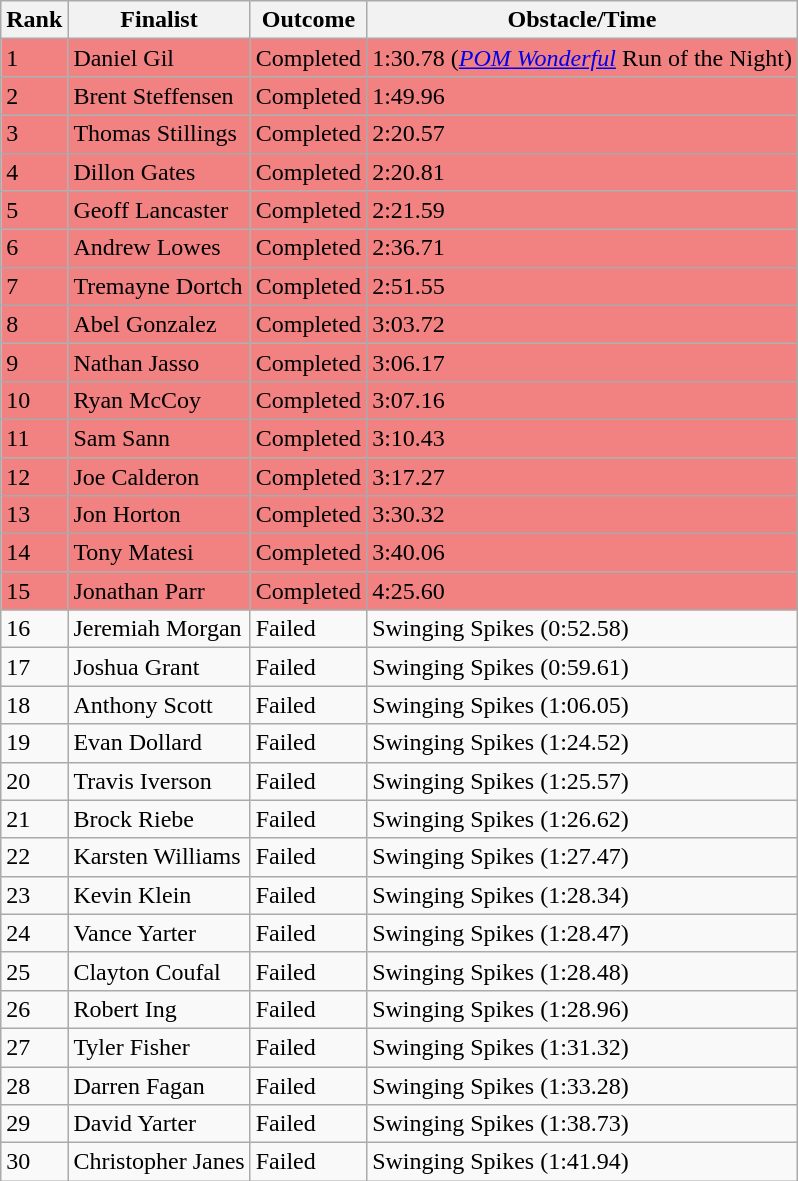<table class="wikitable">
<tr>
<th>Rank</th>
<th>Finalist</th>
<th>Outcome</th>
<th>Obstacle/Time</th>
</tr>
<tr style="background-color:#f28282">
<td>1</td>
<td>Daniel Gil</td>
<td>Completed</td>
<td>1:30.78 (<em><a href='#'>POM Wonderful</a></em> Run of the Night)</td>
</tr>
<tr style="background-color:#f28282">
<td>2</td>
<td>Brent Steffensen</td>
<td>Completed</td>
<td>1:49.96</td>
</tr>
<tr style="background-color:#f28282">
<td>3</td>
<td>Thomas Stillings</td>
<td>Completed</td>
<td>2:20.57</td>
</tr>
<tr style="background-color:#f28282">
<td>4</td>
<td>Dillon Gates</td>
<td>Completed</td>
<td>2:20.81</td>
</tr>
<tr style="background-color:#f28282">
<td>5</td>
<td>Geoff Lancaster</td>
<td>Completed</td>
<td>2:21.59</td>
</tr>
<tr style="background-color:#f28282">
<td>6</td>
<td>Andrew Lowes</td>
<td>Completed</td>
<td>2:36.71</td>
</tr>
<tr style="background-color:#f28282">
<td>7</td>
<td>Tremayne Dortch</td>
<td>Completed</td>
<td>2:51.55</td>
</tr>
<tr style="background-color:#f28282">
<td>8</td>
<td>Abel Gonzalez</td>
<td>Completed</td>
<td>3:03.72</td>
</tr>
<tr style="background-color:#f28282">
<td>9</td>
<td>Nathan Jasso</td>
<td>Completed</td>
<td>3:06.17</td>
</tr>
<tr style="background-color:#f28282">
<td>10</td>
<td>Ryan McCoy</td>
<td>Completed</td>
<td>3:07.16</td>
</tr>
<tr style="background-color:#f28282">
<td>11</td>
<td>Sam Sann</td>
<td>Completed</td>
<td>3:10.43</td>
</tr>
<tr style="background-color:#f28282">
<td>12</td>
<td>Joe Calderon</td>
<td>Completed</td>
<td>3:17.27</td>
</tr>
<tr style="background-color:#f28282">
<td>13</td>
<td>Jon Horton</td>
<td>Completed</td>
<td>3:30.32</td>
</tr>
<tr style="background-color:#f28282">
<td>14</td>
<td>Tony Matesi</td>
<td>Completed</td>
<td>3:40.06</td>
</tr>
<tr style="background-color:#f28282">
<td>15</td>
<td>Jonathan Parr</td>
<td>Completed</td>
<td>4:25.60</td>
</tr>
<tr>
<td>16</td>
<td>Jeremiah Morgan</td>
<td>Failed</td>
<td>Swinging Spikes (0:52.58)</td>
</tr>
<tr>
<td>17</td>
<td>Joshua Grant</td>
<td>Failed</td>
<td>Swinging Spikes (0:59.61)</td>
</tr>
<tr>
<td>18</td>
<td>Anthony Scott</td>
<td>Failed</td>
<td>Swinging Spikes (1:06.05)</td>
</tr>
<tr>
<td>19</td>
<td>Evan Dollard</td>
<td>Failed</td>
<td>Swinging Spikes (1:24.52)</td>
</tr>
<tr>
<td>20</td>
<td>Travis Iverson</td>
<td>Failed</td>
<td>Swinging Spikes (1:25.57)</td>
</tr>
<tr>
<td>21</td>
<td>Brock Riebe</td>
<td>Failed</td>
<td>Swinging Spikes (1:26.62)</td>
</tr>
<tr>
<td>22</td>
<td>Karsten Williams</td>
<td>Failed</td>
<td>Swinging Spikes (1:27.47)</td>
</tr>
<tr>
<td>23</td>
<td>Kevin Klein</td>
<td>Failed</td>
<td>Swinging Spikes (1:28.34)</td>
</tr>
<tr>
<td>24</td>
<td>Vance Yarter</td>
<td>Failed</td>
<td>Swinging Spikes (1:28.47)</td>
</tr>
<tr>
<td>25</td>
<td>Clayton Coufal</td>
<td>Failed</td>
<td>Swinging Spikes (1:28.48)</td>
</tr>
<tr>
<td>26</td>
<td>Robert Ing</td>
<td>Failed</td>
<td>Swinging Spikes (1:28.96)</td>
</tr>
<tr>
<td>27</td>
<td>Tyler Fisher</td>
<td>Failed</td>
<td>Swinging Spikes (1:31.32)</td>
</tr>
<tr>
<td>28</td>
<td>Darren Fagan</td>
<td>Failed</td>
<td>Swinging Spikes (1:33.28)</td>
</tr>
<tr>
<td>29</td>
<td>David Yarter</td>
<td>Failed</td>
<td>Swinging Spikes (1:38.73)</td>
</tr>
<tr>
<td>30</td>
<td>Christopher Janes</td>
<td>Failed</td>
<td>Swinging Spikes (1:41.94)</td>
</tr>
</table>
